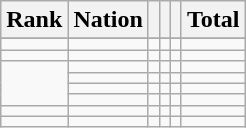<table class="wikitable" style="text-align:center">
<tr>
<th>Rank</th>
<th>Nation</th>
<th></th>
<th></th>
<th></th>
<th>Total</th>
</tr>
<tr>
</tr>
<tr>
<td></td>
<td></td>
<td></td>
<td></td>
<td></td>
<td></td>
</tr>
<tr>
<td></td>
<td></td>
<td></td>
<td></td>
<td></td>
<td></td>
</tr>
<tr>
<td rowspan="4"></td>
<td></td>
<td></td>
<td></td>
<td></td>
<td></td>
</tr>
<tr>
<td></td>
<td></td>
<td></td>
<td></td>
<td></td>
</tr>
<tr>
<td></td>
<td></td>
<td></td>
<td></td>
<td></td>
</tr>
<tr>
<td></td>
<td></td>
<td></td>
<td></td>
<td></td>
</tr>
<tr>
<td></td>
<td></td>
<td></td>
<td></td>
<td></td>
<td></td>
</tr>
<tr>
<td></td>
<td></td>
<td></td>
<td></td>
<td></td>
<td></td>
</tr>
</table>
